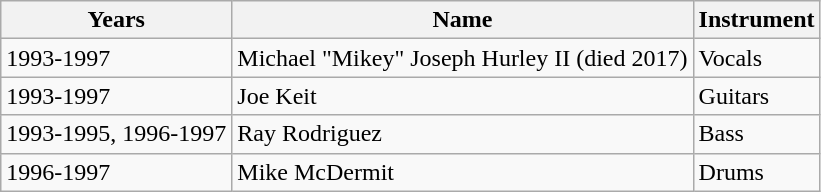<table class="wikitable sortable">
<tr>
<th>Years</th>
<th>Name</th>
<th>Instrument</th>
</tr>
<tr>
<td>1993-1997</td>
<td>Michael "Mikey" Joseph Hurley II (died 2017) </td>
<td>Vocals</td>
</tr>
<tr>
<td>1993-1997</td>
<td>Joe Keit</td>
<td>Guitars</td>
</tr>
<tr>
<td>1993-1995, 1996-1997</td>
<td>Ray Rodriguez</td>
<td>Bass</td>
</tr>
<tr>
<td>1996-1997</td>
<td>Mike McDermit</td>
<td>Drums</td>
</tr>
</table>
